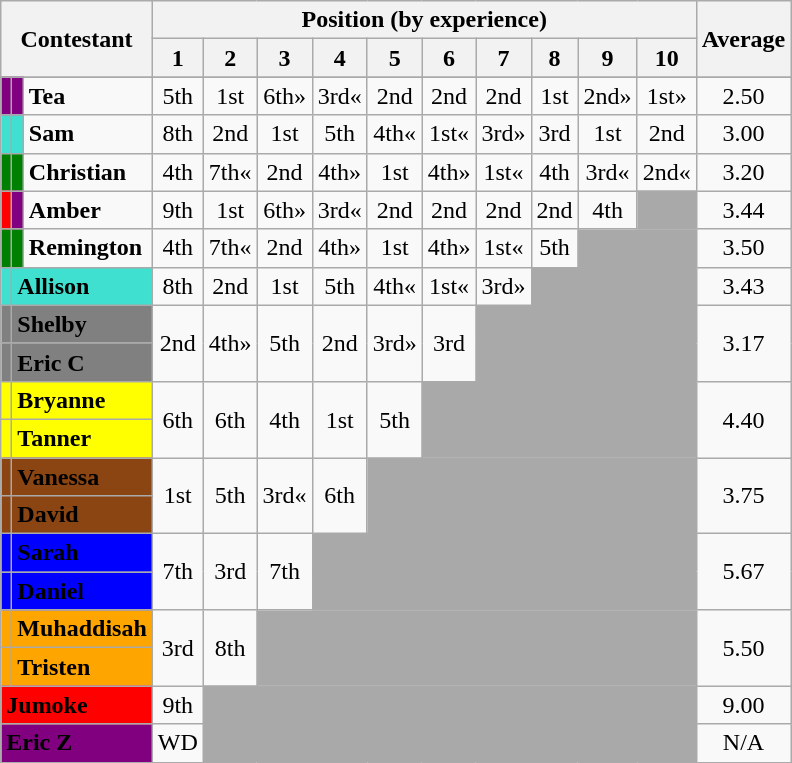<table class="wikitable" align="center" style="text-align:center">
<tr>
<th colspan=3 rowspan=2>Contestant</th>
<th colspan=10>Position (by experience)</th>
<th rowspan=2>Average</th>
</tr>
<tr>
<th>1</th>
<th>2</th>
<th>3</th>
<th>4</th>
<th>5</th>
<th>6</th>
<th>7</th>
<th>8</th>
<th>9</th>
<th>10</th>
</tr>
<tr>
</tr>
<tr>
<td bgcolor="purple"></td>
<td bgcolor="purple"></td>
<td align="left"><strong>Tea</strong></td>
<td>5th</td>
<td>1st</td>
<td>6th<span>»</span></td>
<td>3rd<span>«</span></td>
<td>2nd</td>
<td>2nd</td>
<td>2nd</td>
<td>1st</td>
<td>2nd<span>»</span></td>
<td><span>1st</span><span>»</span></td>
<td>2.50</td>
</tr>
<tr>
<td bgcolor="turquoise"></td>
<td bgcolor="turquoise"></td>
<td align="left"><strong>Sam</strong></td>
<td>8th</td>
<td>2nd</td>
<td>1st</td>
<td>5th</td>
<td><span>4th</span><span>«</span></td>
<td>1st<span>«</span></td>
<td><span>3rd</span><span>»</span></td>
<td>3rd</td>
<td>1st</td>
<td><span>2nd</span></td>
<td>3.00</td>
</tr>
<tr>
<td bgcolor="green"></td>
<td bgcolor="green"></td>
<td align="left"><strong>Christian</strong></td>
<td>4th</td>
<td>7th<span>«</span></td>
<td>2nd</td>
<td>4th<span>»</span></td>
<td>1st</td>
<td><span>4th</span><span>»</span></td>
<td>1st<span>«</span></td>
<td>4th</td>
<td>3rd<span>«</span></td>
<td><span>2nd</span><span>«</span></td>
<td>3.20</td>
</tr>
<tr>
<td bgcolor="red"></td>
<td bgcolor="purple"></td>
<td align="left"><strong>Amber</strong></td>
<td><span>9th</span></td>
<td>1st</td>
<td>6th<span>»</span></td>
<td>3rd<span>«</span></td>
<td>2nd</td>
<td>2nd</td>
<td>2nd</td>
<td>2nd</td>
<td><span>4th</span></td>
<td colspan=1 bgcolor=darkgray></td>
<td>3.44</td>
</tr>
<tr>
<td bgcolor="green"></td>
<td bgcolor="green"></td>
<td align="left"><strong>Remington</strong></td>
<td>4th</td>
<td>7th<span>«</span></td>
<td>2nd</td>
<td>4th<span>»</span></td>
<td>1st</td>
<td><span>4th</span><span>»</span></td>
<td>1st<span>«</span></td>
<td><span>5th</span></td>
<td colspan=2 bgcolor=darkgray></td>
<td>3.50</td>
</tr>
<tr>
<td bgcolor="turquoise"></td>
<td colspan=2 bgcolor="turquoise" align="left"><strong>Allison</strong></td>
<td>8th</td>
<td>2nd</td>
<td>1st</td>
<td>5th</td>
<td><span>4th</span><span>«</span></td>
<td>1st<span>«</span></td>
<td><span>3rd</span><span>»</span></td>
<td colspan=3 bgcolor=darkgray></td>
<td>3.43</td>
</tr>
<tr>
<td bgcolor="gray"></td>
<td colspan=2 bgcolor="gray" align="left"><strong>Shelby</strong></td>
<td rowspan=2>2nd</td>
<td rowspan=2>4th<span>»</span></td>
<td rowspan=2>5th</td>
<td rowspan=2>2nd</td>
<td rowspan=2>3rd<span>»</span></td>
<td rowspan=2><span>3rd</span></td>
<td colspan=4 bgcolor=darkgray rowspan=2></td>
<td rowspan=2>3.17</td>
</tr>
<tr>
<td bgcolor="gray"></td>
<td colspan=2 bgcolor="gray" align="left"><strong>Eric C</strong></td>
</tr>
<tr>
<td bgcolor="yellow"></td>
<td colspan=2 bgcolor="yellow" align="left"><strong>Bryanne</strong></td>
<td rowspan=2>6th</td>
<td rowspan=2>6th</td>
<td rowspan=2>4th</td>
<td rowspan=2>1st</td>
<td rowspan=2><span>5th</span></td>
<td colspan=5 bgcolor=darkgray rowspan=2></td>
<td rowspan=2>4.40</td>
</tr>
<tr>
<td bgcolor="yellow"></td>
<td colspan=2 bgcolor="yellow" align="left"><strong>Tanner</strong></td>
</tr>
<tr>
<td bgcolor="saddlebrown"></td>
<td colspan=2 bgcolor="saddlebrown" align="left"><strong>Vanessa</strong></td>
<td rowspan=2>1st</td>
<td rowspan=2>5th</td>
<td rowspan=2>3rd<span>«</span></td>
<td rowspan=2><span>6th</span></td>
<td colspan=6 bgcolor=darkgray rowspan=2></td>
<td rowspan=2>3.75</td>
</tr>
<tr>
<td bgcolor="saddlebrown"></td>
<td colspan=2 bgcolor="saddlebrown" align="left"><strong>David</strong></td>
</tr>
<tr>
<td bgcolor="blue"></td>
<td colspan=2 bgcolor="blue" align="left"><span><strong>Sarah</strong></span></td>
<td rowspan=2>7th</td>
<td rowspan=2>3rd</td>
<td rowspan=2><span>7th</span></td>
<td colspan=7 bgcolor=darkgray rowspan=2></td>
<td rowspan=2>5.67</td>
</tr>
<tr>
<td bgcolor="blue"></td>
<td colspan=2 bgcolor="blue" align="left"><span><strong>Daniel</strong></span></td>
</tr>
<tr>
<td bgcolor="orange"></td>
<td colspan=2 bgcolor="orange" align="left"><strong>Muhaddisah</strong></td>
<td rowspan=2>3rd</td>
<td rowspan=2><span>8th</span></td>
<td colspan=8 bgcolor=darkgray rowspan=2></td>
<td rowspan=2>5.50</td>
</tr>
<tr>
<td bgcolor="orange"></td>
<td colspan=2 bgcolor="orange" align="left"><strong>Tristen</strong></td>
</tr>
<tr>
<td colspan=3 bgcolor="red" align="left"><strong>Jumoke</strong></td>
<td><span>9th</span></td>
<td colspan=9 bgcolor=darkgray rowspan=2></td>
<td>9.00</td>
</tr>
<tr>
<td colspan=3 bgcolor="purple" align="left"><span><strong>Eric Z</strong></span></td>
<td><span>WD</span></td>
<td>N/A</td>
</tr>
</table>
